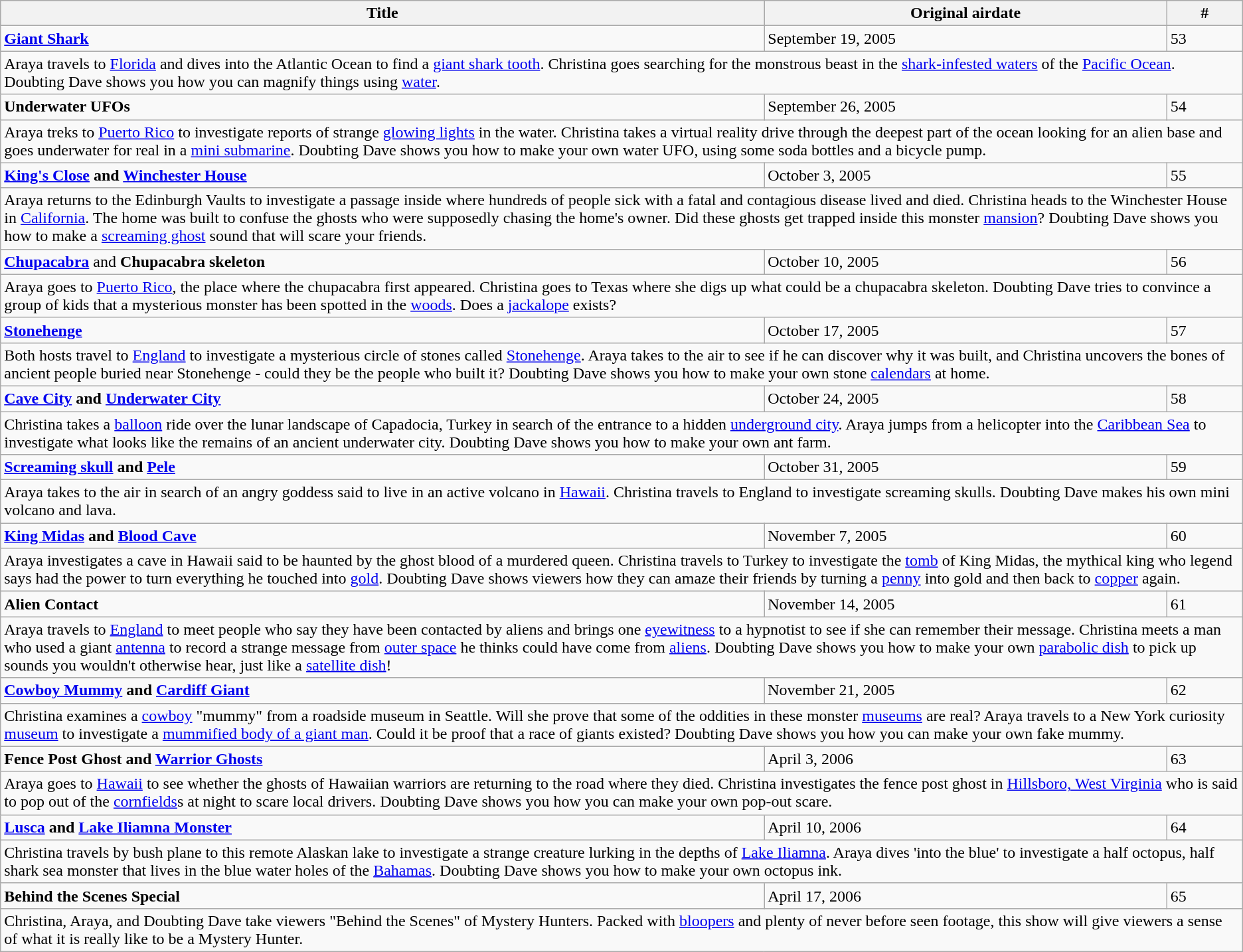<table class="wikitable" style="clear:both">
<tr style="background:#ccc;">
<th>Title</th>
<th>Original airdate</th>
<th>#</th>
</tr>
<tr>
<td><strong><a href='#'>Giant Shark</a></strong></td>
<td>September 19, 2005</td>
<td>53</td>
</tr>
<tr>
<td colspan="3">Araya travels to <a href='#'>Florida</a> and dives into the Atlantic Ocean to find a <a href='#'>giant shark tooth</a>. Christina goes searching for the monstrous beast in the <a href='#'>shark-infested waters</a> of the <a href='#'>Pacific Ocean</a>. Doubting Dave shows you how you can magnify things using <a href='#'>water</a>.</td>
</tr>
<tr>
<td><strong>Underwater UFOs</strong></td>
<td>September 26, 2005</td>
<td>54</td>
</tr>
<tr>
<td colspan="3">Araya treks to <a href='#'>Puerto Rico</a> to investigate reports of strange <a href='#'>glowing lights</a> in the water. Christina takes a virtual reality drive through the deepest part of the ocean looking for an alien base and goes underwater for real in a <a href='#'>mini submarine</a>. Doubting Dave shows you how to make your own water UFO, using some soda bottles and a bicycle pump.</td>
</tr>
<tr>
<td><strong><a href='#'>King's Close</a> and <a href='#'>Winchester House</a></strong></td>
<td>October 3, 2005</td>
<td>55</td>
</tr>
<tr>
<td colspan="3">Araya returns to the Edinburgh Vaults to investigate a passage inside where hundreds of people sick with a fatal and contagious disease lived and died.  Christina heads to the Winchester House in <a href='#'>California</a>. The home was built to confuse the ghosts who were supposedly chasing the home's owner. Did these ghosts get trapped inside this monster <a href='#'>mansion</a>? Doubting Dave shows you how to make a <a href='#'>screaming ghost</a> sound that will scare your friends.</td>
</tr>
<tr>
<td><strong><a href='#'>Chupacabra</a></strong> and <strong>Chupacabra skeleton</strong></td>
<td>October 10, 2005</td>
<td>56</td>
</tr>
<tr>
<td colspan="3">Araya goes to <a href='#'>Puerto Rico</a>, the place where the chupacabra first appeared. Christina goes to Texas where she digs up what could be a chupacabra skeleton. Doubting Dave tries to convince a group of kids that a mysterious monster has been spotted in the <a href='#'>woods</a>. Does a <a href='#'>jackalope</a> exists?</td>
</tr>
<tr>
<td><strong><a href='#'>Stonehenge</a></strong></td>
<td>October 17, 2005</td>
<td>57</td>
</tr>
<tr>
<td colspan="3">Both hosts travel to <a href='#'>England</a> to investigate a mysterious circle of stones called <a href='#'>Stonehenge</a>. Araya takes to the air to see if he can discover why it was built, and Christina uncovers the bones of ancient people buried near Stonehenge - could they be the people who built it? Doubting Dave shows you how to make your own stone <a href='#'>calendars</a> at home.</td>
</tr>
<tr>
<td><strong><a href='#'>Cave City</a> and <a href='#'>Underwater City</a></strong></td>
<td>October 24, 2005</td>
<td>58</td>
</tr>
<tr>
<td colspan="3">Christina takes a <a href='#'>balloon</a> ride over the lunar landscape of Capadocia, Turkey in search of the entrance to a hidden <a href='#'>underground city</a>. Araya jumps from a helicopter into the <a href='#'>Caribbean Sea</a> to investigate what looks like the remains of an ancient underwater city. Doubting Dave shows you how to make your own ant farm.</td>
</tr>
<tr>
<td><strong><a href='#'>Screaming skull</a> and <a href='#'>Pele</a></strong></td>
<td>October 31, 2005</td>
<td>59</td>
</tr>
<tr>
<td colspan="3">Araya takes to the air in search of an angry goddess said to live in an active volcano in <a href='#'>Hawaii</a>. Christina travels to England to investigate screaming skulls. Doubting Dave makes his own mini volcano and lava.</td>
</tr>
<tr>
<td><strong><a href='#'>King Midas</a> and <a href='#'>Blood Cave</a></strong></td>
<td>November 7, 2005</td>
<td>60</td>
</tr>
<tr>
<td colspan="3">Araya investigates a cave in Hawaii said to be haunted by the ghost blood of a murdered queen. Christina travels to Turkey to investigate the <a href='#'>tomb</a> of King Midas, the mythical king who legend says had the power to turn everything he touched into <a href='#'>gold</a>. Doubting Dave shows viewers how they can amaze their friends by turning a <a href='#'>penny</a> into gold and then back to <a href='#'>copper</a> again.</td>
</tr>
<tr>
<td><strong>Alien Contact</strong></td>
<td>November 14, 2005</td>
<td>61</td>
</tr>
<tr>
<td colspan="3">Araya travels to <a href='#'>England</a> to meet people who say they have been contacted by aliens and brings one <a href='#'>eyewitness</a> to a hypnotist to see if she can remember their message. Christina meets a man who used a giant <a href='#'>antenna</a> to record a strange message from <a href='#'>outer space</a> he thinks could have come from <a href='#'>aliens</a>. Doubting Dave shows you how to make your own <a href='#'>parabolic dish</a> to pick up sounds you wouldn't otherwise hear, just like a <a href='#'>satellite dish</a>!</td>
</tr>
<tr>
<td><strong><a href='#'>Cowboy Mummy</a> and <a href='#'>Cardiff Giant</a></strong></td>
<td>November 21, 2005</td>
<td>62</td>
</tr>
<tr>
<td colspan="3">Christina examines a <a href='#'>cowboy</a> "mummy" from a roadside museum in Seattle. Will she prove that some of the oddities in these monster <a href='#'>museums</a> are real? Araya travels to a New York curiosity <a href='#'>museum</a> to investigate a <a href='#'>mummified body of a giant man</a>. Could it be proof that a race of giants existed? Doubting Dave shows you how you can make your own fake mummy.</td>
</tr>
<tr>
<td><strong>Fence Post Ghost and <a href='#'>Warrior Ghosts</a></strong></td>
<td>April 3, 2006</td>
<td>63</td>
</tr>
<tr>
<td colspan="3">Araya goes to <a href='#'>Hawaii</a> to see whether the ghosts of Hawaiian warriors are returning to the road where they died. Christina investigates the fence post ghost in <a href='#'>Hillsboro, West Virginia</a> who is said to pop out of the <a href='#'>cornfields</a>s at night to scare local drivers. Doubting Dave shows you how you can make your own pop-out scare.</td>
</tr>
<tr>
<td><strong><a href='#'>Lusca</a> and <a href='#'>Lake Iliamna Monster</a></strong></td>
<td>April 10, 2006</td>
<td>64</td>
</tr>
<tr>
<td colspan="3">Christina travels by bush plane to this remote Alaskan lake to investigate a strange creature lurking in the depths of <a href='#'>Lake Iliamna</a>. Araya dives 'into the blue' to investigate a half octopus, half shark sea monster that lives in the blue water holes of the <a href='#'>Bahamas</a>. Doubting Dave shows you how to make your own octopus ink.</td>
</tr>
<tr>
<td><strong>Behind the Scenes Special</strong></td>
<td>April 17, 2006</td>
<td>65</td>
</tr>
<tr>
<td colspan="3">Christina, Araya, and Doubting Dave take viewers "Behind the Scenes" of Mystery Hunters. Packed with <a href='#'>bloopers</a> and plenty of never before seen footage, this show will give viewers a sense of what it is really like to be a Mystery Hunter.</td>
</tr>
</table>
